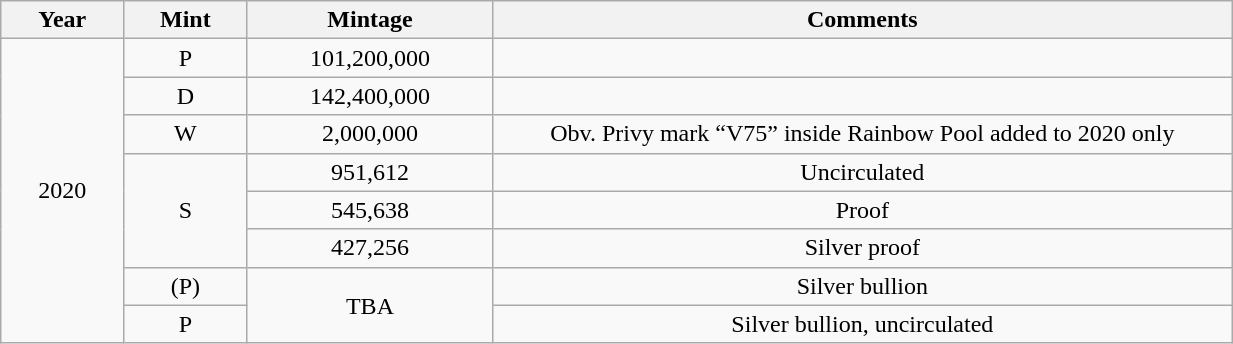<table class="wikitable sortable" style="min-width:65%; text-align:center;">
<tr>
<th width="10%">Year</th>
<th width="10%">Mint</th>
<th width="20%">Mintage</th>
<th width="60%">Comments</th>
</tr>
<tr>
<td rowspan="8">2020</td>
<td>P</td>
<td>101,200,000</td>
<td></td>
</tr>
<tr>
<td>D</td>
<td>142,400,000</td>
<td></td>
</tr>
<tr>
<td>W</td>
<td>2,000,000</td>
<td>Obv. Privy mark “V75” inside Rainbow Pool added to 2020 only</td>
</tr>
<tr>
<td rowspan="3">S</td>
<td>951,612</td>
<td>Uncirculated</td>
</tr>
<tr>
<td>545,638</td>
<td>Proof</td>
</tr>
<tr>
<td>427,256</td>
<td>Silver proof</td>
</tr>
<tr>
<td>(P)</td>
<td rowspan="2">TBA</td>
<td>Silver bullion</td>
</tr>
<tr>
<td>P</td>
<td>Silver bullion, uncirculated</td>
</tr>
</table>
